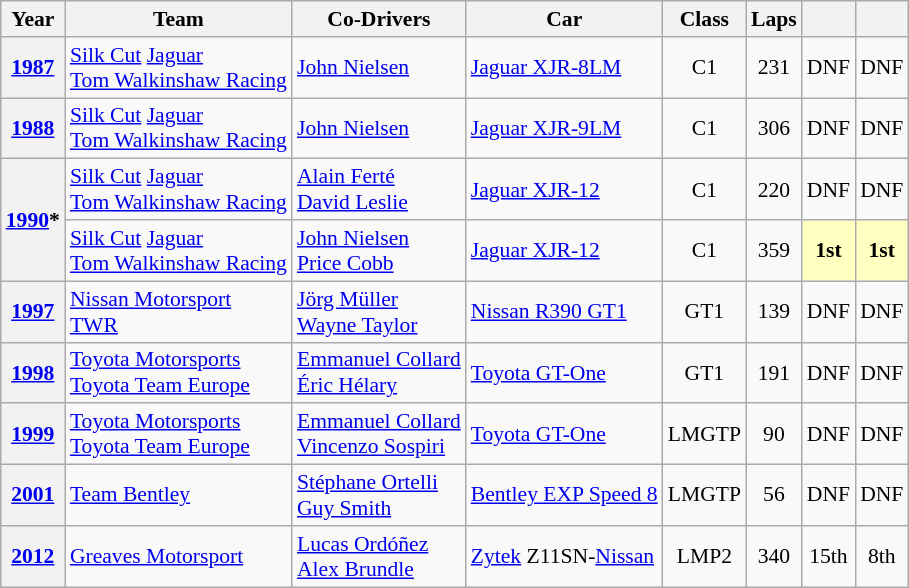<table class="wikitable" style="text-align:center; font-size:90%">
<tr>
<th>Year</th>
<th>Team</th>
<th>Co-Drivers</th>
<th>Car</th>
<th>Class</th>
<th>Laps</th>
<th></th>
<th></th>
</tr>
<tr>
<th><a href='#'>1987</a></th>
<td align="left" nowrap> <a href='#'>Silk Cut</a> <a href='#'>Jaguar</a><br> <a href='#'>Tom Walkinshaw Racing</a></td>
<td align="left" nowrap> <a href='#'>John Nielsen</a></td>
<td align="left" nowrap><a href='#'>Jaguar XJR-8LM</a></td>
<td>C1</td>
<td>231</td>
<td>DNF</td>
<td>DNF</td>
</tr>
<tr>
<th><a href='#'>1988</a></th>
<td align="left" nowrap> <a href='#'>Silk Cut</a> <a href='#'>Jaguar</a><br> <a href='#'>Tom Walkinshaw Racing</a></td>
<td align="left" nowrap> <a href='#'>John Nielsen</a></td>
<td align="left" nowrap><a href='#'>Jaguar XJR-9LM</a></td>
<td>C1</td>
<td>306</td>
<td>DNF</td>
<td>DNF</td>
</tr>
<tr>
<th rowspan="2"><a href='#'>1990</a>*</th>
<td align="left" nowrap> <a href='#'>Silk Cut</a> <a href='#'>Jaguar</a><br> <a href='#'>Tom Walkinshaw Racing</a></td>
<td align="left" nowrap> <a href='#'>Alain Ferté</a><br> <a href='#'>David Leslie</a></td>
<td align="left" nowrap><a href='#'>Jaguar XJR-12</a></td>
<td>C1</td>
<td>220</td>
<td>DNF</td>
<td>DNF</td>
</tr>
<tr>
<td align="left" nowrap> <a href='#'>Silk Cut</a> <a href='#'>Jaguar</a><br> <a href='#'>Tom Walkinshaw Racing</a></td>
<td align="left" nowrap> <a href='#'>John Nielsen</a><br> <a href='#'>Price Cobb</a></td>
<td align="left" nowrap><a href='#'>Jaguar XJR-12</a></td>
<td>C1</td>
<td>359</td>
<td style="background:#ffffbf;"><strong>1st</strong></td>
<td style="background:#ffffbf;"><strong>1st</strong></td>
</tr>
<tr>
<th><a href='#'>1997</a></th>
<td align="left" nowrap> <a href='#'>Nissan Motorsport</a><br> <a href='#'>TWR</a></td>
<td align="left" nowrap> <a href='#'>Jörg Müller</a><br> <a href='#'>Wayne Taylor</a></td>
<td align="left" nowrap><a href='#'>Nissan R390 GT1</a></td>
<td>GT1</td>
<td>139</td>
<td>DNF</td>
<td>DNF</td>
</tr>
<tr>
<th><a href='#'>1998</a></th>
<td align="left" nowrap> <a href='#'>Toyota Motorsports</a><br> <a href='#'>Toyota Team Europe</a></td>
<td align="left" nowrap> <a href='#'>Emmanuel Collard</a><br> <a href='#'>Éric Hélary</a></td>
<td align="left" nowrap><a href='#'>Toyota GT-One</a></td>
<td>GT1</td>
<td>191</td>
<td>DNF</td>
<td>DNF</td>
</tr>
<tr>
<th><a href='#'>1999</a></th>
<td align="left" nowrap> <a href='#'>Toyota Motorsports</a><br> <a href='#'>Toyota Team Europe</a></td>
<td align="left" nowrap> <a href='#'>Emmanuel Collard</a><br> <a href='#'>Vincenzo Sospiri</a></td>
<td align="left" nowrap><a href='#'>Toyota GT-One</a></td>
<td>LMGTP</td>
<td>90</td>
<td>DNF</td>
<td>DNF</td>
</tr>
<tr>
<th><a href='#'>2001</a></th>
<td align="left" nowrap> <a href='#'>Team Bentley</a></td>
<td align="left" nowrap> <a href='#'>Stéphane Ortelli</a><br> <a href='#'>Guy Smith</a></td>
<td align="left" nowrap><a href='#'>Bentley EXP Speed 8</a></td>
<td>LMGTP</td>
<td>56</td>
<td>DNF</td>
<td>DNF</td>
</tr>
<tr>
<th><a href='#'>2012</a></th>
<td align="left" nowrap> <a href='#'>Greaves Motorsport</a></td>
<td align="left" nowrap> <a href='#'>Lucas Ordóñez</a> <br> <a href='#'>Alex Brundle</a></td>
<td align="left" nowrap><a href='#'>Zytek</a> Z11SN-<a href='#'>Nissan</a></td>
<td>LMP2</td>
<td>340</td>
<td>15th</td>
<td>8th</td>
</tr>
</table>
